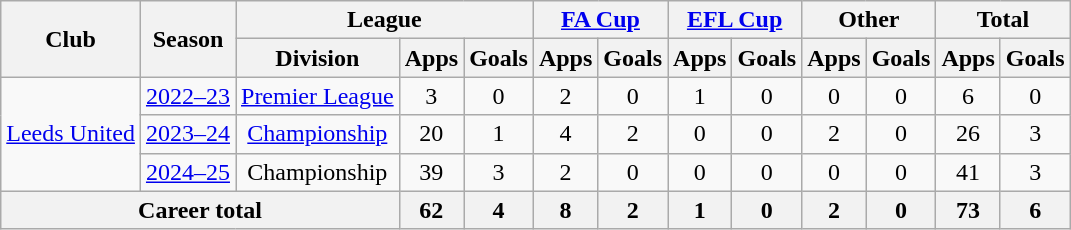<table class=wikitable style=text-align:center>
<tr>
<th rowspan=2>Club</th>
<th rowspan=2>Season</th>
<th colspan=3>League</th>
<th colspan=2><a href='#'>FA Cup</a></th>
<th colspan=2><a href='#'>EFL Cup</a></th>
<th colspan=2>Other</th>
<th colspan=2>Total</th>
</tr>
<tr>
<th>Division</th>
<th>Apps</th>
<th>Goals</th>
<th>Apps</th>
<th>Goals</th>
<th>Apps</th>
<th>Goals</th>
<th>Apps</th>
<th>Goals</th>
<th>Apps</th>
<th>Goals</th>
</tr>
<tr>
<td rowspan=3><a href='#'>Leeds United</a></td>
<td><a href='#'>2022–23</a></td>
<td><a href='#'>Premier League</a></td>
<td>3</td>
<td>0</td>
<td>2</td>
<td>0</td>
<td>1</td>
<td>0</td>
<td>0</td>
<td>0</td>
<td>6</td>
<td>0</td>
</tr>
<tr>
<td><a href='#'>2023–24</a></td>
<td><a href='#'>Championship</a></td>
<td>20</td>
<td>1</td>
<td>4</td>
<td>2</td>
<td>0</td>
<td>0</td>
<td>2</td>
<td>0</td>
<td>26</td>
<td>3</td>
</tr>
<tr>
<td><a href='#'>2024–25</a></td>
<td>Championship</td>
<td>39</td>
<td>3</td>
<td>2</td>
<td>0</td>
<td>0</td>
<td>0</td>
<td>0</td>
<td>0</td>
<td>41</td>
<td>3</td>
</tr>
<tr>
<th colspan=3>Career total</th>
<th>62</th>
<th>4</th>
<th>8</th>
<th>2</th>
<th>1</th>
<th>0</th>
<th>2</th>
<th>0</th>
<th>73</th>
<th>6</th>
</tr>
</table>
